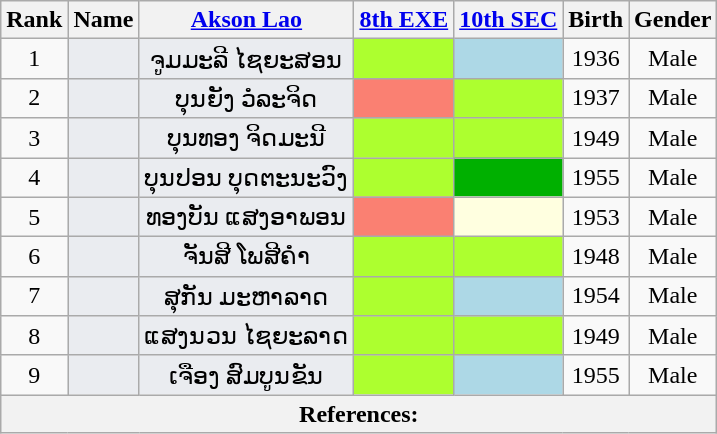<table class="wikitable sortable" style=text-align:center>
<tr>
<th>Rank</th>
<th>Name</th>
<th class="unsortable"><a href='#'>Akson Lao</a></th>
<th unsortable><a href='#'>8th EXE</a></th>
<th unsortable><a href='#'>10th SEC</a></th>
<th>Birth</th>
<th>Gender</th>
</tr>
<tr>
<td>1</td>
<td bgcolor = #EAECF0></td>
<td bgcolor = #EAECF0>ຈູມມະລີ ໄຊຍະສອນ</td>
<td bgcolor = GreenYellow></td>
<td bgcolor = LightBlue></td>
<td>1936</td>
<td>Male</td>
</tr>
<tr>
<td>2</td>
<td bgcolor = #EAECF0></td>
<td bgcolor = #EAECF0>ບຸນຍັງ ວໍລະຈິດ</td>
<td bgcolor = Salmon></td>
<td bgcolor = GreenYellow></td>
<td>1937</td>
<td>Male</td>
</tr>
<tr>
<td>3</td>
<td bgcolor = #EAECF0></td>
<td bgcolor = #EAECF0>ບຸນທອງ ຈິດມະນີ</td>
<td bgcolor = GreenYellow></td>
<td bgcolor = GreenYellow></td>
<td>1949</td>
<td>Male</td>
</tr>
<tr>
<td>4</td>
<td bgcolor = #EAECF0></td>
<td bgcolor = #EAECF0>ບຸນປອນ ບຸດຕະນະວົງ</td>
<td bgcolor = GreenYellow></td>
<td bgcolor = LightBrown></td>
<td>1955</td>
<td>Male</td>
</tr>
<tr>
<td>5</td>
<td bgcolor = #EAECF0></td>
<td bgcolor = #EAECF0>ທອງບັນ ແສງອາພອນ</td>
<td bgcolor = Salmon></td>
<td bgcolor = LightYellow></td>
<td>1953</td>
<td>Male</td>
</tr>
<tr>
<td>6</td>
<td bgcolor = #EAECF0></td>
<td bgcolor = #EAECF0>ຈັນສີ ໂພສີຄຳ</td>
<td bgcolor = GreenYellow></td>
<td bgcolor = GreenYellow></td>
<td>1948</td>
<td>Male</td>
</tr>
<tr>
<td>7</td>
<td bgcolor = #EAECF0></td>
<td bgcolor = #EAECF0>ສຸກັນ ມະຫາລາດ</td>
<td bgcolor = GreenYellow></td>
<td bgcolor = LightBlue></td>
<td>1954</td>
<td>Male</td>
</tr>
<tr>
<td>8</td>
<td bgcolor = #EAECF0></td>
<td bgcolor = #EAECF0>ແສງນວນ ໄຊຍະລາດ</td>
<td bgcolor = GreenYellow></td>
<td bgcolor = GreenYellow></td>
<td>1949</td>
<td>Male</td>
</tr>
<tr>
<td>9</td>
<td bgcolor = #EAECF0></td>
<td bgcolor = #EAECF0>ເຈືອງ ສົມບູນຂັນ</td>
<td bgcolor = GreenYellow></td>
<td bgcolor = LightBlue></td>
<td>1955</td>
<td>Male</td>
</tr>
<tr class=sortbottom>
<th colspan = "23" align = left><strong>References:</strong><br></th>
</tr>
</table>
